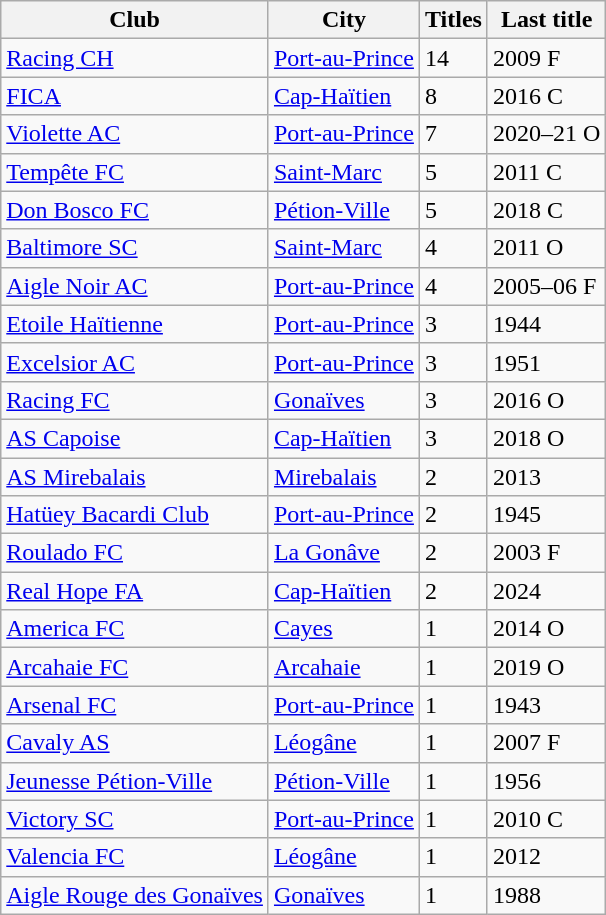<table class="wikitable">
<tr>
<th>Club</th>
<th>City</th>
<th>Titles</th>
<th>Last title</th>
</tr>
<tr>
<td><a href='#'>Racing CH</a></td>
<td><a href='#'>Port-au-Prince</a></td>
<td>14</td>
<td>2009 F</td>
</tr>
<tr>
<td><a href='#'>FICA</a></td>
<td><a href='#'>Cap-Haïtien</a></td>
<td>8</td>
<td>2016 C</td>
</tr>
<tr>
<td><a href='#'>Violette AC</a></td>
<td><a href='#'>Port-au-Prince</a></td>
<td>7</td>
<td>2020–21 O</td>
</tr>
<tr>
<td><a href='#'>Tempête FC</a></td>
<td><a href='#'>Saint-Marc</a></td>
<td>5</td>
<td>2011 C</td>
</tr>
<tr>
<td><a href='#'>Don Bosco FC</a></td>
<td><a href='#'>Pétion-Ville</a></td>
<td>5</td>
<td>2018 C</td>
</tr>
<tr>
<td><a href='#'>Baltimore SC</a></td>
<td><a href='#'>Saint-Marc</a></td>
<td>4</td>
<td>2011 O</td>
</tr>
<tr>
<td><a href='#'>Aigle Noir AC</a></td>
<td><a href='#'>Port-au-Prince</a></td>
<td>4</td>
<td>2005–06 F</td>
</tr>
<tr>
<td><a href='#'>Etoile Haïtienne</a></td>
<td><a href='#'>Port-au-Prince</a></td>
<td>3</td>
<td>1944</td>
</tr>
<tr>
<td><a href='#'>Excelsior AC</a></td>
<td><a href='#'>Port-au-Prince</a></td>
<td>3</td>
<td>1951</td>
</tr>
<tr>
<td><a href='#'>Racing FC</a></td>
<td><a href='#'>Gonaïves</a></td>
<td>3</td>
<td>2016 O</td>
</tr>
<tr>
<td><a href='#'>AS Capoise</a></td>
<td><a href='#'>Cap-Haïtien</a></td>
<td>3</td>
<td>2018 O</td>
</tr>
<tr>
<td><a href='#'>AS Mirebalais</a></td>
<td><a href='#'>Mirebalais</a></td>
<td>2</td>
<td>2013</td>
</tr>
<tr>
<td><a href='#'>Hatüey Bacardi Club</a></td>
<td><a href='#'>Port-au-Prince</a></td>
<td>2</td>
<td>1945</td>
</tr>
<tr>
<td><a href='#'>Roulado FC</a></td>
<td><a href='#'>La Gonâve</a></td>
<td>2</td>
<td>2003 F</td>
</tr>
<tr>
<td><a href='#'>Real Hope FA</a></td>
<td><a href='#'>Cap-Haïtien</a></td>
<td>2</td>
<td>2024</td>
</tr>
<tr>
<td><a href='#'>America FC</a></td>
<td><a href='#'>Cayes</a></td>
<td>1</td>
<td>2014 O</td>
</tr>
<tr>
<td><a href='#'>Arcahaie FC</a></td>
<td><a href='#'>Arcahaie</a></td>
<td>1</td>
<td>2019 O</td>
</tr>
<tr>
<td><a href='#'>Arsenal FC</a></td>
<td><a href='#'>Port-au-Prince</a></td>
<td>1</td>
<td>1943</td>
</tr>
<tr>
<td><a href='#'>Cavaly AS</a></td>
<td><a href='#'>Léogâne</a></td>
<td>1</td>
<td>2007 F</td>
</tr>
<tr>
<td><a href='#'>Jeunesse Pétion-Ville</a></td>
<td><a href='#'>Pétion-Ville</a></td>
<td>1</td>
<td>1956</td>
</tr>
<tr>
<td><a href='#'>Victory SC</a></td>
<td><a href='#'>Port-au-Prince</a></td>
<td>1</td>
<td>2010 C</td>
</tr>
<tr>
<td><a href='#'>Valencia FC</a></td>
<td><a href='#'>Léogâne</a></td>
<td>1</td>
<td>2012</td>
</tr>
<tr>
<td><a href='#'>Aigle Rouge des Gonaïves</a></td>
<td><a href='#'>Gonaïves</a></td>
<td>1</td>
<td>1988</td>
</tr>
</table>
